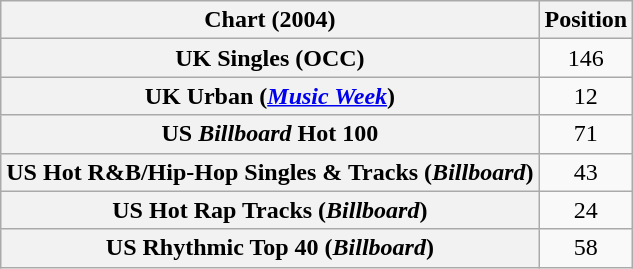<table class="wikitable sortable plainrowheaders" style="text-align:center">
<tr>
<th scope="col">Chart (2004)</th>
<th scope="col">Position</th>
</tr>
<tr>
<th scope="row">UK Singles (OCC)</th>
<td>146</td>
</tr>
<tr>
<th scope="row">UK Urban (<em><a href='#'>Music Week</a></em>)</th>
<td>12</td>
</tr>
<tr>
<th scope="row">US <em>Billboard</em> Hot 100</th>
<td>71</td>
</tr>
<tr>
<th scope="row">US Hot R&B/Hip-Hop Singles & Tracks (<em>Billboard</em>)</th>
<td>43</td>
</tr>
<tr>
<th scope="row">US Hot Rap Tracks (<em>Billboard</em>)</th>
<td>24</td>
</tr>
<tr>
<th scope="row">US Rhythmic Top 40 (<em>Billboard</em>)</th>
<td>58</td>
</tr>
</table>
